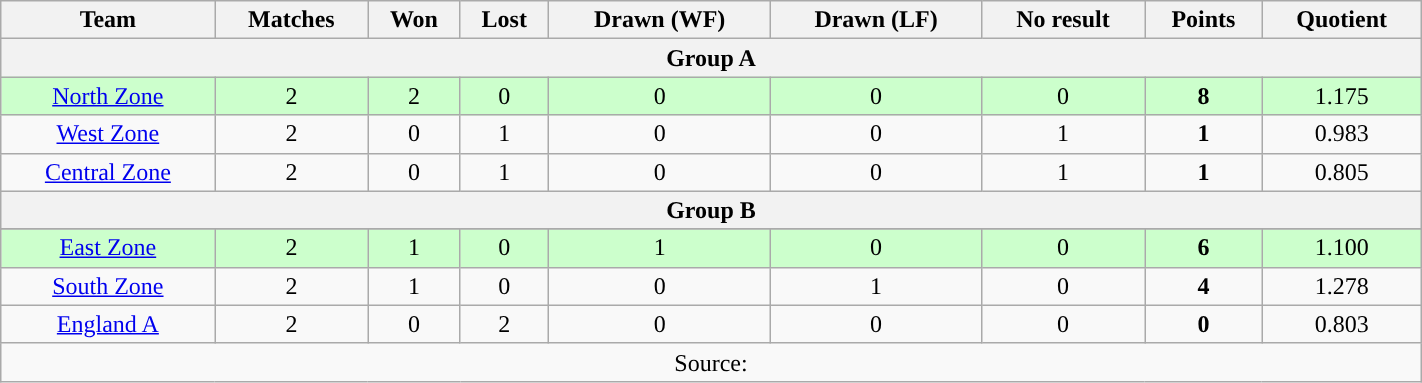<table class="wikitable sortable" style="text-align: center; width:75%">
<tr>
<th>Team</th>
<th>Matches</th>
<th>Won</th>
<th>Lost</th>
<th>Drawn (WF)</th>
<th>Drawn (LF)</th>
<th>No result</th>
<th>Points</th>
<th>Quotient</th>
</tr>
<tr>
<th colspan="9">Group A</th>
</tr>
<tr - bgcolor="#ccffcc">
<td><a href='#'>North Zone</a></td>
<td>2</td>
<td>2</td>
<td>0</td>
<td>0</td>
<td>0</td>
<td>0</td>
<td><strong>8</strong></td>
<td>1.175</td>
</tr>
<tr>
<td><a href='#'>West Zone</a></td>
<td>2</td>
<td>0</td>
<td>1</td>
<td>0</td>
<td>0</td>
<td>1</td>
<td><strong>1</strong></td>
<td>0.983</td>
</tr>
<tr>
<td><a href='#'>Central Zone</a></td>
<td>2</td>
<td>0</td>
<td>1</td>
<td>0</td>
<td>0</td>
<td>1</td>
<td><strong>1</strong></td>
<td>0.805</td>
</tr>
<tr>
<th colspan="9">Group B</th>
</tr>
<tr>
</tr>
<tr - bgcolor="#ccffcc">
<td><a href='#'>East Zone</a></td>
<td>2</td>
<td>1</td>
<td>0</td>
<td>1</td>
<td>0</td>
<td>0</td>
<td><strong>6</strong></td>
<td>1.100</td>
</tr>
<tr>
<td><a href='#'>South Zone</a></td>
<td>2</td>
<td>1</td>
<td>0</td>
<td>0</td>
<td>1</td>
<td>0</td>
<td><strong>4</strong></td>
<td>1.278</td>
</tr>
<tr>
<td><a href='#'>England A</a></td>
<td>2</td>
<td>0</td>
<td>2</td>
<td>0</td>
<td>0</td>
<td>0</td>
<td><strong>0</strong></td>
<td>0.803</td>
</tr>
<tr>
<td colspan="9">Source: </td>
</tr>
</table>
